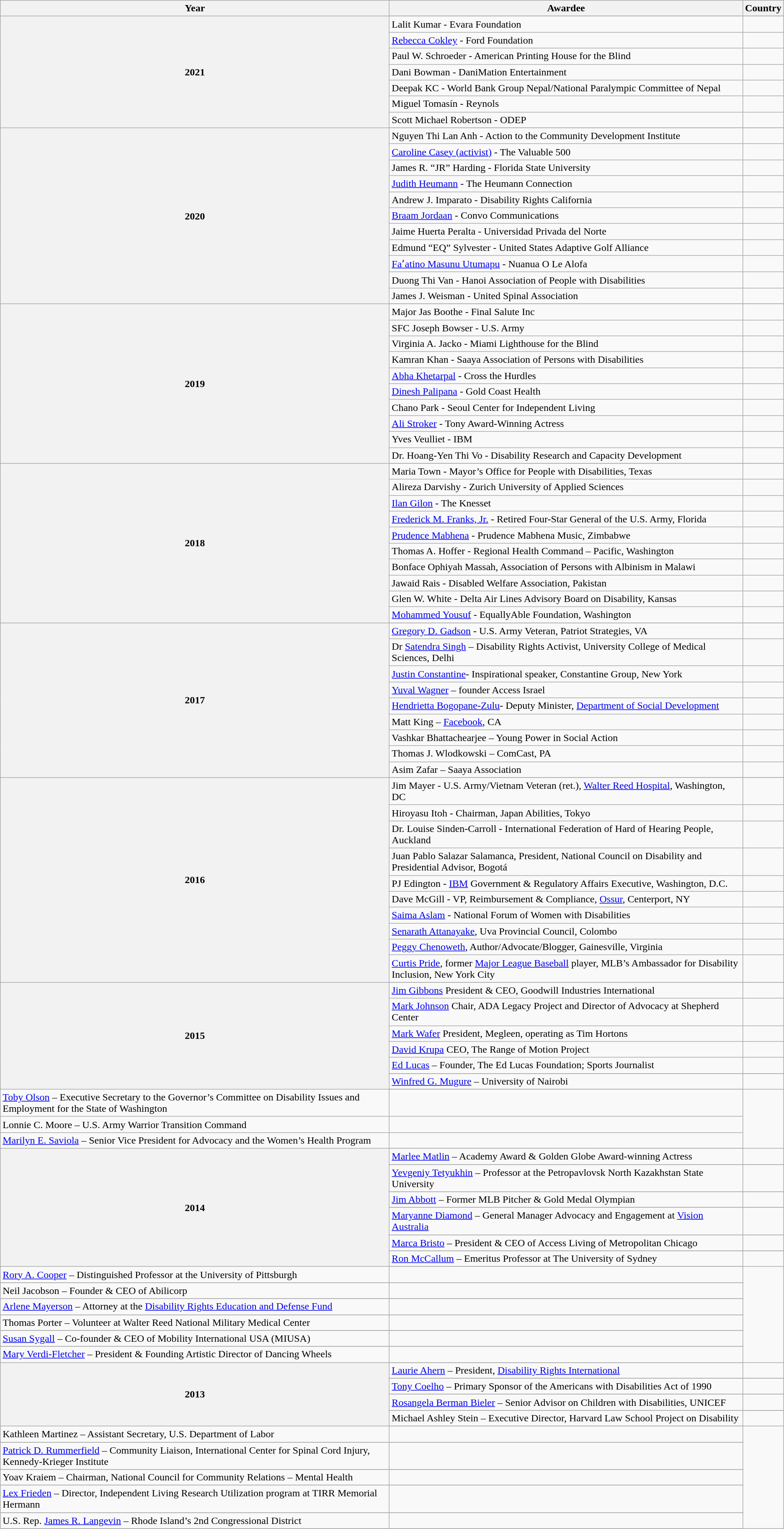<table class="wikitable">
<tr>
<th>Year</th>
<th>Awardee</th>
<th>Country</th>
</tr>
<tr>
<th ! rowspan=8>2021</th>
</tr>
<tr>
<td>Lalit Kumar - Evara Foundation</td>
<td></td>
</tr>
<tr>
<td><a href='#'>Rebecca Cokley</a> - Ford Foundation</td>
<td></td>
</tr>
<tr>
<td>Paul W. Schroeder - American Printing House for the Blind</td>
<td></td>
</tr>
<tr>
<td>Dani Bowman - DaniMation Entertainment</td>
<td></td>
</tr>
<tr>
<td>Deepak KC - World Bank Group Nepal/National Paralympic Committee of Nepal</td>
<td></td>
</tr>
<tr>
<td>Miguel Tomasín - Reynols</td>
<td></td>
</tr>
<tr>
<td>Scott Michael Robertson - ODEP</td>
<td></td>
</tr>
<tr>
<th ! rowspan=12>2020</th>
</tr>
<tr>
<td>Nguyen Thi Lan Anh - Action to the Community Development Institute</td>
<td></td>
</tr>
<tr>
<td><a href='#'>Caroline Casey (activist)</a> -  The Valuable 500</td>
<td></td>
</tr>
<tr>
<td>James R. “JR” Harding - Florida State University</td>
<td></td>
</tr>
<tr>
<td><a href='#'>Judith Heumann</a> - The Heumann Connection</td>
<td></td>
</tr>
<tr>
<td>Andrew J. Imparato - Disability Rights California</td>
<td></td>
</tr>
<tr>
<td><a href='#'>Braam Jordaan</a> - Convo Communications</td>
<td></td>
</tr>
<tr>
<td>Jaime Huerta Peralta - Universidad Privada del Norte</td>
<td></td>
</tr>
<tr>
<td>Edmund “EQ” Sylvester - United States Adaptive Golf Alliance</td>
<td></td>
</tr>
<tr>
<td><a href='#'>Faʻatino Masunu Utumapu</a> - Nuanua O Le Alofa</td>
<td></td>
</tr>
<tr>
<td>Duong Thi Van - Hanoi Association of People with Disabilities</td>
<td></td>
</tr>
<tr>
<td>James J. Weisman - United Spinal Association</td>
<td></td>
</tr>
<tr>
<th ! rowspan=11>2019</th>
</tr>
<tr>
<td>Major Jas Boothe - Final Salute Inc</td>
<td></td>
</tr>
<tr>
<td>SFC Joseph Bowser - U.S. Army</td>
<td></td>
</tr>
<tr>
<td>Virginia A. Jacko - Miami Lighthouse for the Blind</td>
<td></td>
</tr>
<tr>
<td>Kamran Khan - Saaya Association of Persons with Disabilities</td>
<td></td>
</tr>
<tr>
<td><a href='#'>Abha Khetarpal</a> - Cross the Hurdles</td>
<td></td>
</tr>
<tr>
<td><a href='#'>Dinesh Palipana</a> - Gold Coast Health</td>
<td></td>
</tr>
<tr>
<td>Chano Park - Seoul Center for Independent Living</td>
<td></td>
</tr>
<tr>
<td><a href='#'>Ali Stroker</a> - Tony Award-Winning Actress</td>
<td></td>
</tr>
<tr>
<td>Yves Veulliet - IBM</td>
<td></td>
</tr>
<tr>
<td>Dr. Hoang-Yen Thi Vo - Disability Research and Capacity Development</td>
<td></td>
</tr>
<tr>
<th rowspan=11>2018</th>
</tr>
<tr>
<td>Maria Town - Mayor’s Office for People with Disabilities, Texas</td>
<td></td>
</tr>
<tr>
<td>Alireza Darvishy - Zurich University of Applied Sciences</td>
<td></td>
</tr>
<tr>
<td><a href='#'>Ilan Gilon</a> - The Knesset</td>
<td></td>
</tr>
<tr>
<td><a href='#'>Frederick M. Franks, Jr.</a> - Retired Four-Star General of the U.S. Army, Florida</td>
<td></td>
</tr>
<tr>
<td><a href='#'>Prudence Mabhena</a> - Prudence Mabhena Music, Zimbabwe</td>
<td></td>
</tr>
<tr>
<td>Thomas A. Hoffer - Regional Health Command – Pacific, Washington</td>
<td></td>
</tr>
<tr>
<td>Bonface Ophiyah Massah, Association of Persons with Albinism in Malawi</td>
<td></td>
</tr>
<tr>
<td>Jawaid Rais - Disabled Welfare Association, Pakistan</td>
<td></td>
</tr>
<tr>
<td>Glen W. White - Delta Air Lines Advisory Board on Disability, Kansas</td>
<td></td>
</tr>
<tr>
<td><a href='#'>Mohammed Yousuf</a> - EquallyAble Foundation, Washington</td>
<td></td>
</tr>
<tr>
<th rowspan=10>2017</th>
</tr>
<tr>
<td><a href='#'>Gregory D. Gadson</a> - U.S. Army Veteran, Patriot Strategies, VA</td>
<td></td>
</tr>
<tr>
<td>Dr <a href='#'>Satendra Singh</a> – Disability Rights Activist, University College of Medical Sciences, Delhi</td>
<td></td>
</tr>
<tr>
<td><a href='#'>Justin Constantine</a>- Inspirational speaker, Constantine Group, New York</td>
<td></td>
</tr>
<tr>
<td><a href='#'>Yuval Wagner</a> – founder Access Israel</td>
<td></td>
</tr>
<tr>
<td><a href='#'>Hendrietta Bogopane-Zulu</a>- Deputy Minister, <a href='#'>Department of Social Development</a></td>
<td></td>
</tr>
<tr>
<td>Matt King – <a href='#'>Facebook</a>, CA</td>
<td></td>
</tr>
<tr>
<td>Vashkar Bhattachearjee – Young Power in Social Action</td>
<td></td>
</tr>
<tr>
<td>Thomas J. Wlodkowski – ComCast, PA</td>
<td></td>
</tr>
<tr>
<td>Asim Zafar – Saaya Association</td>
<td></td>
</tr>
<tr>
<th rowspan=11>2016</th>
</tr>
<tr>
<td>Jim Mayer - U.S. Army/Vietnam Veteran (ret.), <a href='#'>Walter Reed Hospital</a>, Washington, DC</td>
<td></td>
</tr>
<tr>
<td>Hiroyasu Itoh - Chairman, Japan Abilities, Tokyo</td>
<td></td>
</tr>
<tr>
<td>Dr. Louise Sinden-Carroll - International Federation of Hard of Hearing People, Auckland</td>
<td></td>
</tr>
<tr>
<td>Juan Pablo Salazar Salamanca, President, National Council on Disability and Presidential Advisor, Bogotá</td>
<td></td>
</tr>
<tr>
<td>PJ Edington - <a href='#'>IBM</a> Government & Regulatory Affairs Executive, Washington, D.C.</td>
<td></td>
</tr>
<tr>
<td>Dave McGill - VP, Reimbursement & Compliance, <a href='#'>Ossur</a>, Centerport, NY</td>
<td></td>
</tr>
<tr>
<td><a href='#'>Saima Aslam</a> - National Forum of Women with Disabilities</td>
<td></td>
</tr>
<tr>
<td><a href='#'>Senarath Attanayake</a>, Uva Provincial Council, Colombo</td>
<td></td>
</tr>
<tr>
<td><a href='#'>Peggy Chenoweth</a>, Author/Advocate/Blogger, Gainesville, Virginia</td>
<td></td>
</tr>
<tr>
<td><a href='#'>Curtis Pride</a>, former <a href='#'>Major League Baseball</a> player, MLB’s Ambassador for Disability Inclusion, New York City</td>
<td></td>
</tr>
<tr>
<th rowspan=10>2015</th>
</tr>
<tr>
</tr>
<tr>
<td><a href='#'>Jim Gibbons</a> President & CEO, Goodwill Industries International</td>
<td></td>
</tr>
<tr>
<td><a href='#'>Mark Johnson</a> Chair, ADA Legacy Project and Director of Advocacy at Shepherd Center</td>
<td></td>
</tr>
<tr>
<td><a href='#'>Mark Wafer</a> President, Megleen, operating as Tim Hortons</td>
<td></td>
</tr>
<tr>
<td><a href='#'>David Krupa</a> CEO, The Range of Motion Project</td>
<td></td>
</tr>
<tr>
<td><a href='#'>Ed Lucas</a> – Founder, The Ed Lucas Foundation; Sports Journalist</td>
<td></td>
</tr>
<tr>
</tr>
<tr>
<td><a href='#'>Winfred G. Mugure</a> – University of Nairobi</td>
<td></td>
</tr>
<tr>
</tr>
<tr>
<td><a href='#'>Toby Olson</a> – Executive Secretary to the Governor’s Committee on Disability Issues and Employment for the State of Washington</td>
<td></td>
</tr>
<tr>
<td>Lonnie C. Moore – U.S. Army Warrior Transition Command</td>
<td></td>
</tr>
<tr>
<td><a href='#'>Marilyn E. Saviola</a> – Senior Vice President for Advocacy and the Women’s Health Program</td>
<td></td>
</tr>
<tr>
<th rowspan=13>2014</th>
</tr>
<tr>
<td><a href='#'>Marlee Matlin</a> – Academy Award & Golden Globe Award-winning Actress</td>
<td></td>
</tr>
<tr>
</tr>
<tr>
<td><a href='#'>Yevgeniy Tetyukhin</a> – Professor at the Petropavlovsk North Kazakhstan State University</td>
<td></td>
</tr>
<tr>
</tr>
<tr>
<td><a href='#'>Jim Abbott</a> – Former MLB Pitcher & Gold Medal Olympian</td>
<td></td>
</tr>
<tr>
</tr>
<tr>
<td><a href='#'>Maryanne Diamond</a> – General Manager Advocacy and Engagement at <a href='#'>Vision Australia</a></td>
<td></td>
</tr>
<tr>
</tr>
<tr>
<td><a href='#'>Marca Bristo</a> – President & CEO of Access Living of Metropolitan Chicago</td>
<td></td>
</tr>
<tr>
</tr>
<tr>
<td><a href='#'>Ron McCallum</a> – Emeritus Professor at The University of Sydney</td>
<td></td>
</tr>
<tr>
</tr>
<tr>
<td><a href='#'>Rory A. Cooper</a> – Distinguished Professor at the University of Pittsburgh</td>
<td></td>
</tr>
<tr>
</tr>
<tr>
<td>Neil Jacobson – Founder & CEO of Abilicorp</td>
<td></td>
</tr>
<tr>
</tr>
<tr>
<td><a href='#'>Arlene Mayerson</a> – Attorney at the <a href='#'>Disability Rights Education and Defense Fund</a></td>
<td></td>
</tr>
<tr>
</tr>
<tr>
<td>Thomas Porter – Volunteer at Walter Reed National Military Medical Center</td>
<td></td>
</tr>
<tr>
</tr>
<tr>
<td><a href='#'>Susan Sygall</a> – Co-founder & CEO of Mobility International USA (MIUSA)</td>
<td></td>
</tr>
<tr>
</tr>
<tr>
<td><a href='#'>Mary Verdi-Fletcher</a> – President & Founding Artistic Director of Dancing Wheels</td>
<td></td>
</tr>
<tr>
<th rowspan=10>2013</th>
</tr>
<tr>
</tr>
<tr>
<td><a href='#'>Laurie Ahern</a> – President, <a href='#'>Disability Rights International</a></td>
<td></td>
</tr>
<tr>
</tr>
<tr>
<td><a href='#'>Tony Coelho</a> – Primary Sponsor of the Americans with Disabilities Act of 1990</td>
<td></td>
</tr>
<tr>
</tr>
<tr>
<td><a href='#'>Rosangela Berman Bieler</a> – Senior Advisor on Children with Disabilities, UNICEF</td>
<td></td>
</tr>
<tr>
</tr>
<tr>
<td>Michael Ashley Stein – Executive Director, Harvard Law School Project on Disability</td>
<td></td>
</tr>
<tr>
</tr>
<tr>
<td>Kathleen Martinez – Assistant Secretary, U.S. Department of Labor</td>
<td></td>
</tr>
<tr>
</tr>
<tr>
<td><a href='#'>Patrick D. Rummerfield</a> – Community Liaison, International Center for Spinal Cord Injury, Kennedy-Krieger Institute</td>
<td></td>
</tr>
<tr>
</tr>
<tr>
<td>Yoav Kraiem – Chairman, National Council for Community Relations – Mental Health</td>
<td></td>
</tr>
<tr>
</tr>
<tr>
<td><a href='#'>Lex Frieden</a> – Director, Independent Living Research Utilization program at TIRR Memorial Hermann</td>
<td></td>
</tr>
<tr>
</tr>
<tr>
<td>U.S. Rep. <a href='#'>James R. Langevin</a> – Rhode Island’s 2nd Congressional District</td>
<td></td>
</tr>
<tr>
</tr>
</table>
